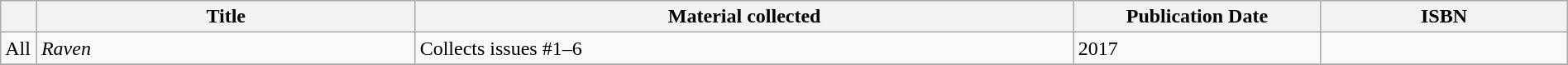<table class="wikitable" style="text-align:left;" width="100%">
<tr>
<th width=2%></th>
<th width=23%>Title</th>
<th width=40%>Material collected</th>
<th width=15%>Publication Date</th>
<th width=15%>ISBN</th>
</tr>
<tr>
<td>All</td>
<td><em>Raven</em></td>
<td>Collects issues #1–6</td>
<td>2017</td>
<td></td>
</tr>
<tr>
</tr>
</table>
